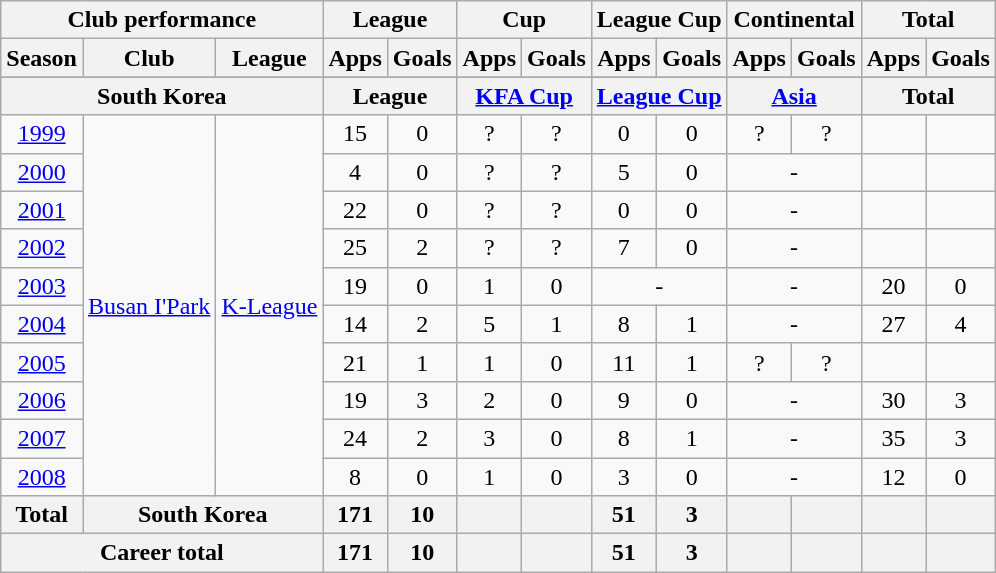<table class="wikitable" style="text-align:center">
<tr>
<th colspan="3">Club performance</th>
<th colspan="2">League</th>
<th colspan="2">Cup</th>
<th colspan="2">League Cup</th>
<th colspan="2">Continental</th>
<th colspan="2">Total</th>
</tr>
<tr>
<th>Season</th>
<th>Club</th>
<th>League</th>
<th>Apps</th>
<th>Goals</th>
<th>Apps</th>
<th>Goals</th>
<th>Apps</th>
<th>Goals</th>
<th>Apps</th>
<th>Goals</th>
<th>Apps</th>
<th>Goals</th>
</tr>
<tr>
</tr>
<tr>
<th colspan="3">South Korea</th>
<th colspan="2">League</th>
<th colspan="2"><a href='#'>KFA Cup</a></th>
<th colspan="2"><a href='#'>League Cup</a></th>
<th colspan="2"><a href='#'>Asia</a></th>
<th colspan="2">Total</th>
</tr>
<tr>
<td><a href='#'>1999</a></td>
<td rowspan="10"><a href='#'>Busan I'Park</a></td>
<td rowspan="10"><a href='#'>K-League</a></td>
<td>15</td>
<td>0</td>
<td>?</td>
<td>?</td>
<td>0</td>
<td>0</td>
<td>?</td>
<td>?</td>
<td></td>
<td></td>
</tr>
<tr>
<td><a href='#'>2000</a></td>
<td>4</td>
<td>0</td>
<td>?</td>
<td>?</td>
<td>5</td>
<td>0</td>
<td colspan="2">-</td>
<td></td>
<td></td>
</tr>
<tr>
<td><a href='#'>2001</a></td>
<td>22</td>
<td>0</td>
<td>?</td>
<td>?</td>
<td>0</td>
<td>0</td>
<td colspan="2">-</td>
<td></td>
<td></td>
</tr>
<tr>
<td><a href='#'>2002</a></td>
<td>25</td>
<td>2</td>
<td>?</td>
<td>?</td>
<td>7</td>
<td>0</td>
<td colspan="2">-</td>
<td></td>
<td></td>
</tr>
<tr>
<td><a href='#'>2003</a></td>
<td>19</td>
<td>0</td>
<td>1</td>
<td>0</td>
<td colspan="2">-</td>
<td colspan="2">-</td>
<td>20</td>
<td>0</td>
</tr>
<tr>
<td><a href='#'>2004</a></td>
<td>14</td>
<td>2</td>
<td>5</td>
<td>1</td>
<td>8</td>
<td>1</td>
<td colspan="2">-</td>
<td>27</td>
<td>4</td>
</tr>
<tr>
<td><a href='#'>2005</a></td>
<td>21</td>
<td>1</td>
<td>1</td>
<td>0</td>
<td>11</td>
<td>1</td>
<td>?</td>
<td>?</td>
<td></td>
<td></td>
</tr>
<tr>
<td><a href='#'>2006</a></td>
<td>19</td>
<td>3</td>
<td>2</td>
<td>0</td>
<td>9</td>
<td>0</td>
<td colspan="2">-</td>
<td>30</td>
<td>3</td>
</tr>
<tr>
<td><a href='#'>2007</a></td>
<td>24</td>
<td>2</td>
<td>3</td>
<td>0</td>
<td>8</td>
<td>1</td>
<td colspan="2">-</td>
<td>35</td>
<td>3</td>
</tr>
<tr>
<td><a href='#'>2008</a></td>
<td>8</td>
<td>0</td>
<td>1</td>
<td>0</td>
<td>3</td>
<td>0</td>
<td colspan="2">-</td>
<td>12</td>
<td>0</td>
</tr>
<tr>
<th rowspan="1">Total</th>
<th colspan="2">South Korea</th>
<th>171</th>
<th>10</th>
<th></th>
<th></th>
<th>51</th>
<th>3</th>
<th></th>
<th></th>
<th></th>
<th></th>
</tr>
<tr>
<th colspan="3">Career total</th>
<th>171</th>
<th>10</th>
<th></th>
<th></th>
<th>51</th>
<th>3</th>
<th></th>
<th></th>
<th></th>
<th></th>
</tr>
</table>
